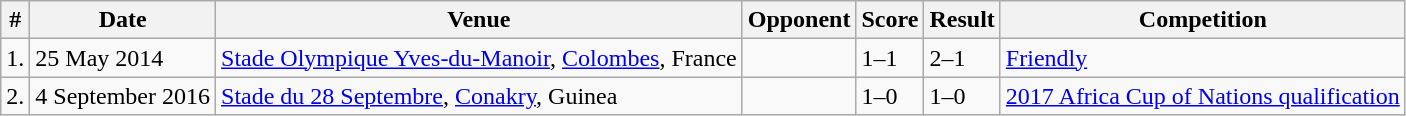<table class="wikitable">
<tr>
<th>#</th>
<th>Date</th>
<th>Venue</th>
<th>Opponent</th>
<th>Score</th>
<th>Result</th>
<th>Competition</th>
</tr>
<tr>
<td>1.</td>
<td>25 May 2014</td>
<td><a href='#'>Stade Olympique Yves-du-Manoir</a>, <a href='#'>Colombes</a>, France</td>
<td></td>
<td>1–1</td>
<td>2–1</td>
<td><a href='#'>Friendly</a></td>
</tr>
<tr>
<td>2.</td>
<td>4 September 2016</td>
<td><a href='#'>Stade du 28 Septembre</a>, <a href='#'>Conakry</a>, Guinea</td>
<td></td>
<td>1–0</td>
<td>1–0</td>
<td><a href='#'>2017 Africa Cup of Nations qualification</a></td>
</tr>
</table>
